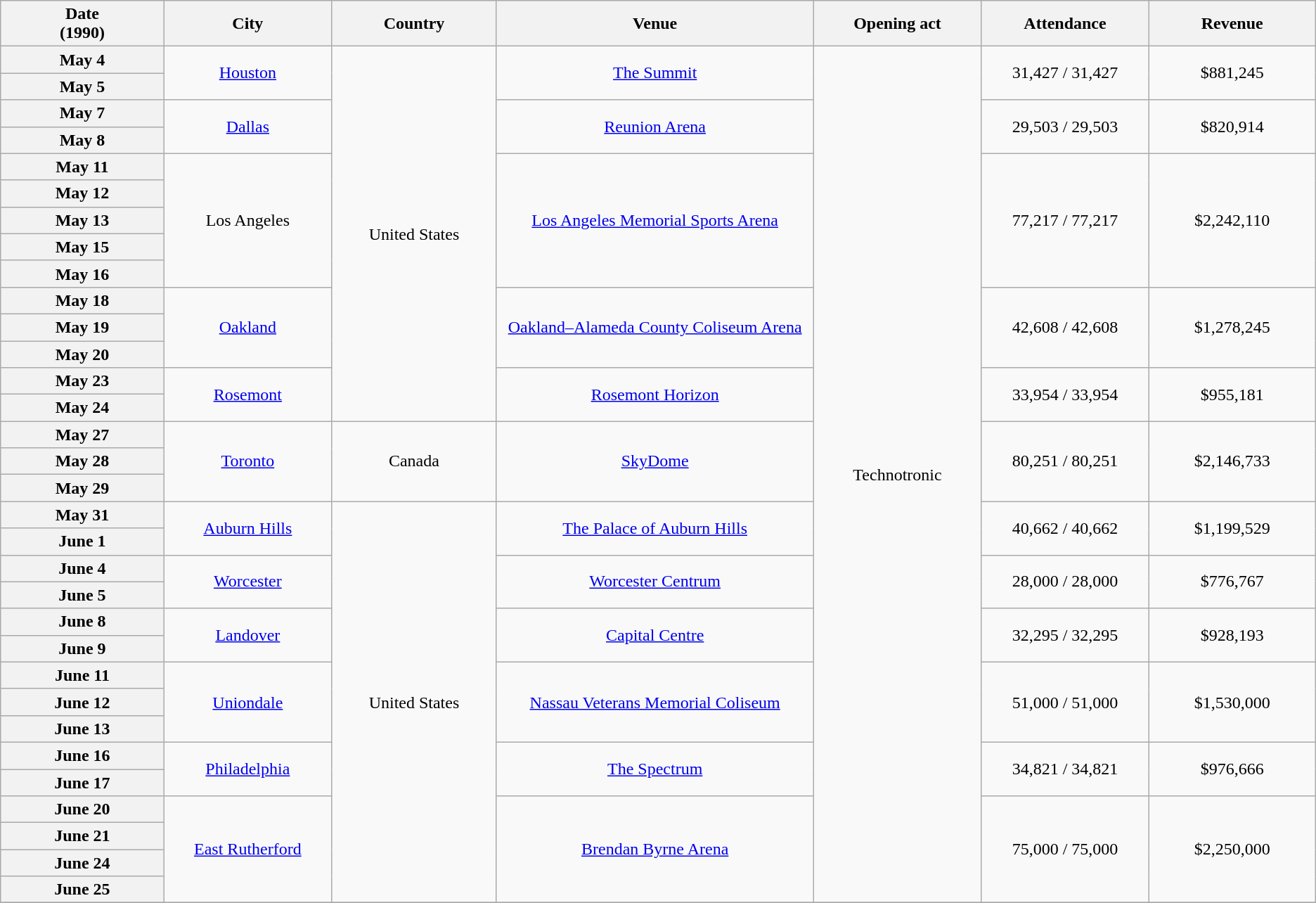<table class="wikitable plainrowheaders" style="text-align:center;">
<tr>
<th scope="col" style="width:10em;">Date<br>(1990)</th>
<th scope="col" style="width:10em;">City</th>
<th scope="col" style="width:10em;">Country</th>
<th scope="col" style="width:20em;">Venue</th>
<th scope="col" style="width:10em;">Opening act</th>
<th scope="col" style="width:10em;">Attendance</th>
<th scope="col" style="width:10em;">Revenue</th>
</tr>
<tr>
<th scope="row" style="text-align:center;">May 4</th>
<td rowspan=2><a href='#'>Houston</a></td>
<td rowspan=14>United States</td>
<td rowspan=2><a href='#'>The Summit</a></td>
<td rowspan=32>Technotronic</td>
<td rowspan=2>31,427 / 31,427</td>
<td rowspan=2>$881,245</td>
</tr>
<tr>
<th scope="row" style="text-align:center;">May 5</th>
</tr>
<tr>
<th scope="row" style="text-align:center;">May 7</th>
<td rowspan=2><a href='#'>Dallas</a></td>
<td rowspan=2><a href='#'>Reunion Arena</a></td>
<td rowspan=2>29,503 / 29,503</td>
<td rowspan=2>$820,914</td>
</tr>
<tr>
<th scope="row" style="text-align:center;">May 8</th>
</tr>
<tr>
<th scope="row" style="text-align:center;">May 11</th>
<td rowspan=5>Los Angeles</td>
<td rowspan=5><a href='#'>Los Angeles Memorial Sports Arena</a></td>
<td rowspan=5>77,217 / 77,217</td>
<td rowspan=5>$2,242,110</td>
</tr>
<tr>
<th scope="row" style="text-align:center;">May 12</th>
</tr>
<tr>
<th scope="row" style="text-align:center;">May 13</th>
</tr>
<tr>
<th scope="row" style="text-align:center;">May 15</th>
</tr>
<tr>
<th scope="row" style="text-align:center;">May 16</th>
</tr>
<tr>
<th scope="row" style="text-align:center;">May 18</th>
<td rowspan=3><a href='#'>Oakland</a></td>
<td rowspan=3><a href='#'>Oakland–Alameda County Coliseum Arena</a></td>
<td rowspan=3>42,608 / 42,608</td>
<td rowspan=3>$1,278,245</td>
</tr>
<tr>
<th scope="row" style="text-align:center;">May 19</th>
</tr>
<tr>
<th scope="row" style="text-align:center;">May 20</th>
</tr>
<tr>
<th scope="row" style="text-align:center;">May 23</th>
<td rowspan=2><a href='#'>Rosemont</a></td>
<td rowspan=2><a href='#'>Rosemont Horizon</a></td>
<td rowspan=2>33,954 / 33,954</td>
<td rowspan=2>$955,181</td>
</tr>
<tr>
<th scope="row" style="text-align:center;">May 24</th>
</tr>
<tr>
<th scope="row" style="text-align:center;">May 27</th>
<td rowspan=3><a href='#'>Toronto</a></td>
<td rowspan=3>Canada</td>
<td rowspan=3><a href='#'>SkyDome</a></td>
<td rowspan=3>80,251 / 80,251</td>
<td rowspan=3>$2,146,733</td>
</tr>
<tr>
<th scope="row" style="text-align:center;">May 28</th>
</tr>
<tr>
<th scope="row" style="text-align:center;">May 29</th>
</tr>
<tr>
<th scope="row" style="text-align:center;">May 31</th>
<td rowspan=2><a href='#'>Auburn Hills</a></td>
<td rowspan=15>United States</td>
<td rowspan=2><a href='#'>The Palace of Auburn Hills</a></td>
<td rowspan=2>40,662 / 40,662</td>
<td rowspan=2>$1,199,529</td>
</tr>
<tr>
<th scope="row" style="text-align:center;">June 1</th>
</tr>
<tr>
<th scope="row" style="text-align:center;">June 4</th>
<td rowspan=2><a href='#'>Worcester</a></td>
<td rowspan=2><a href='#'>Worcester Centrum</a></td>
<td rowspan=2>28,000 / 28,000</td>
<td rowspan=2>$776,767</td>
</tr>
<tr>
<th scope="row" style="text-align:center;">June 5</th>
</tr>
<tr>
<th scope="row" style="text-align:center;">June 8</th>
<td rowspan=2><a href='#'>Landover</a></td>
<td rowspan=2><a href='#'>Capital Centre</a></td>
<td rowspan=2>32,295 / 32,295</td>
<td rowspan=2>$928,193</td>
</tr>
<tr>
<th scope="row" style="text-align:center;">June 9</th>
</tr>
<tr>
<th scope="row" style="text-align:center;">June 11</th>
<td rowspan=3><a href='#'>Uniondale</a></td>
<td rowspan=3><a href='#'>Nassau Veterans Memorial Coliseum</a></td>
<td rowspan=3>51,000 / 51,000</td>
<td rowspan=3>$1,530,000</td>
</tr>
<tr>
<th scope="row" style="text-align:center;">June 12</th>
</tr>
<tr>
<th scope="row" style="text-align:center;">June 13</th>
</tr>
<tr>
<th scope="row" style="text-align:center;">June 16</th>
<td rowspan=2><a href='#'>Philadelphia</a></td>
<td rowspan=2><a href='#'>The Spectrum</a></td>
<td rowspan=2>34,821 / 34,821</td>
<td rowspan=2>$976,666</td>
</tr>
<tr>
<th scope="row" style="text-align:center;">June 17</th>
</tr>
<tr>
<th scope="row" style="text-align:center;">June 20</th>
<td rowspan=4><a href='#'>East Rutherford</a></td>
<td rowspan=4><a href='#'>Brendan Byrne Arena</a></td>
<td rowspan=4>75,000 / 75,000</td>
<td rowspan=4>$2,250,000</td>
</tr>
<tr>
<th scope="row" style="text-align:center;">June 21</th>
</tr>
<tr>
<th scope="row" style="text-align:center;">June 24</th>
</tr>
<tr>
<th scope="row" style="text-align:center;">June 25</th>
</tr>
<tr>
</tr>
</table>
